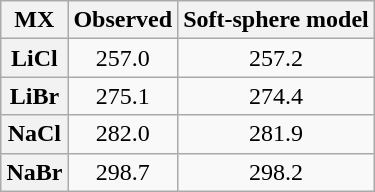<table class="wikitable" style="text-align: center; float: right;">
<tr>
<th>MX</th>
<th>Observed</th>
<th>Soft-sphere model</th>
</tr>
<tr>
<th>LiCl</th>
<td>257.0</td>
<td>257.2</td>
</tr>
<tr>
<th>LiBr</th>
<td>275.1</td>
<td>274.4</td>
</tr>
<tr>
<th>NaCl</th>
<td>282.0</td>
<td>281.9</td>
</tr>
<tr>
<th>NaBr</th>
<td>298.7</td>
<td>298.2</td>
</tr>
</table>
